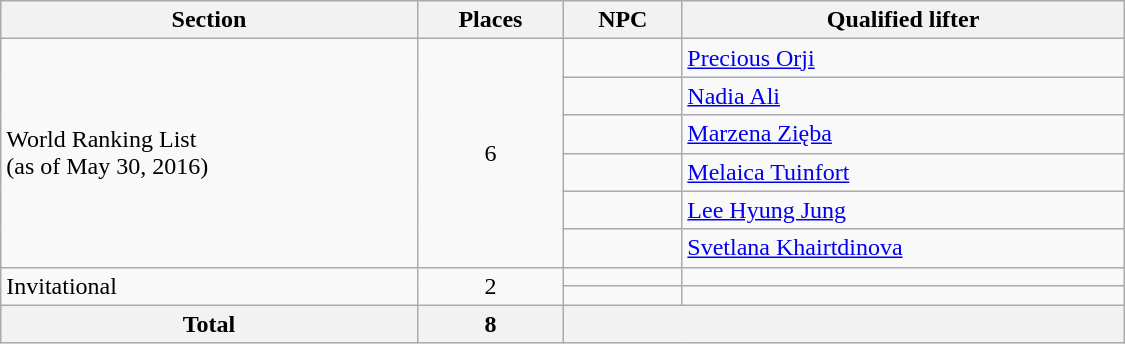<table class="wikitable"  width=750>
<tr>
<th>Section</th>
<th>Places</th>
<th>NPC</th>
<th>Qualified lifter</th>
</tr>
<tr>
<td rowspan=6>World Ranking List<br>(as of May 30, 2016)</td>
<td rowspan=6 align=center>6</td>
<td></td>
<td><a href='#'>Precious Orji</a></td>
</tr>
<tr>
<td></td>
<td><a href='#'>Nadia Ali</a></td>
</tr>
<tr>
<td></td>
<td><a href='#'>Marzena Zięba</a></td>
</tr>
<tr>
<td></td>
<td><a href='#'>Melaica Tuinfort</a></td>
</tr>
<tr>
<td></td>
<td><a href='#'>Lee Hyung Jung</a></td>
</tr>
<tr>
<td></td>
<td><a href='#'>Svetlana Khairtdinova</a></td>
</tr>
<tr>
<td rowspan=2>Invitational</td>
<td rowspan="2" align=center>2</td>
<td></td>
<td></td>
</tr>
<tr>
<td></td>
<td></td>
</tr>
<tr>
<th>Total</th>
<th>8</th>
<th colspan=2></th>
</tr>
</table>
